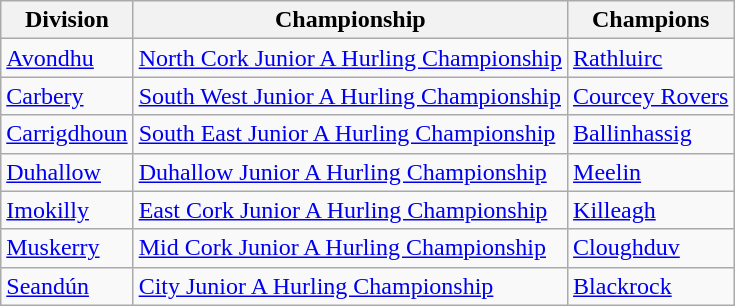<table class="wikitable">
<tr>
<th>Division</th>
<th>Championship</th>
<th>Champions</th>
</tr>
<tr>
<td><a href='#'>Avondhu</a></td>
<td><a href='#'>North Cork Junior A Hurling Championship</a></td>
<td><a href='#'>Rathluirc</a></td>
</tr>
<tr>
<td><a href='#'>Carbery</a></td>
<td><a href='#'>South West Junior A Hurling Championship</a></td>
<td><a href='#'>Courcey Rovers</a></td>
</tr>
<tr>
<td><a href='#'>Carrigdhoun</a></td>
<td><a href='#'>South East Junior A Hurling Championship</a></td>
<td><a href='#'>Ballinhassig</a></td>
</tr>
<tr>
<td><a href='#'>Duhallow</a></td>
<td><a href='#'>Duhallow Junior A Hurling Championship</a></td>
<td><a href='#'>Meelin</a></td>
</tr>
<tr>
<td><a href='#'>Imokilly</a></td>
<td><a href='#'>East Cork Junior A Hurling Championship</a></td>
<td><a href='#'>Killeagh</a></td>
</tr>
<tr>
<td><a href='#'>Muskerry</a></td>
<td><a href='#'>Mid Cork Junior A Hurling Championship</a></td>
<td><a href='#'>Cloughduv</a></td>
</tr>
<tr>
<td><a href='#'>Seandún</a></td>
<td><a href='#'>City Junior A Hurling Championship</a></td>
<td><a href='#'>Blackrock</a></td>
</tr>
</table>
